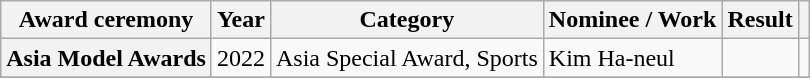<table class="wikitable plainrowheaders sortable">
<tr>
<th scope="col">Award ceremony</th>
<th scope="col">Year</th>
<th scope="col">Category</th>
<th scope="col">Nominee / Work</th>
<th scope="col">Result</th>
<th scope="col" class="unsortable"></th>
</tr>
<tr>
<th scope="row">Asia Model Awards</th>
<td style="text-align:center">2022</td>
<td>Asia Special Award, Sports</td>
<td>Kim Ha-neul</td>
<td></td>
<td style="text-align:center"></td>
</tr>
<tr>
</tr>
</table>
